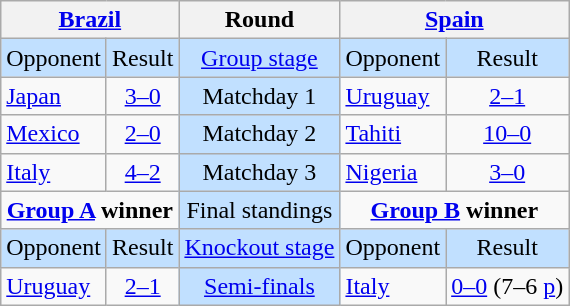<table class="wikitable" style="text-align:center">
<tr>
<th colspan=4><a href='#'>Brazil</a></th>
<th>Round</th>
<th colspan=4><a href='#'>Spain</a></th>
</tr>
<tr style="background:#c1e0ff">
<td>Opponent</td>
<td colspan=3>Result</td>
<td><a href='#'>Group stage</a></td>
<td>Opponent</td>
<td colspan=3>Result</td>
</tr>
<tr>
<td align=left> <a href='#'>Japan</a></td>
<td colspan=3><a href='#'>3–0</a></td>
<td style="background:#c1e0ff">Matchday 1</td>
<td align=left> <a href='#'>Uruguay</a></td>
<td colspan=3><a href='#'>2–1</a></td>
</tr>
<tr>
<td align=left> <a href='#'>Mexico</a></td>
<td colspan=3><a href='#'>2–0</a></td>
<td style="background:#c1e0ff">Matchday 2</td>
<td align=left> <a href='#'>Tahiti</a></td>
<td colspan=3><a href='#'>10–0</a></td>
</tr>
<tr>
<td align=left> <a href='#'>Italy</a></td>
<td colspan=3><a href='#'>4–2</a></td>
<td style="background:#c1e0ff">Matchday 3</td>
<td align=left> <a href='#'>Nigeria</a></td>
<td colspan=3><a href='#'>3–0</a></td>
</tr>
<tr>
<td colspan=4 valign=top><strong><a href='#'>Group A</a> winner</strong><br></td>
<td style="background:#c1e0ff">Final standings</td>
<td colspan=4 valign=top><strong><a href='#'>Group B</a> winner</strong><br></td>
</tr>
<tr style="background:#c1e0ff">
<td>Opponent</td>
<td colspan=3>Result</td>
<td><a href='#'>Knockout stage</a></td>
<td>Opponent</td>
<td colspan=3>Result</td>
</tr>
<tr>
<td align=left> <a href='#'>Uruguay</a></td>
<td colspan=3><a href='#'>2–1</a></td>
<td style="background:#c1e0ff"><a href='#'>Semi-finals</a></td>
<td align=left> <a href='#'>Italy</a></td>
<td colspan=3><a href='#'>0–0</a>  (7–6 <a href='#'>p</a>)</td>
</tr>
</table>
